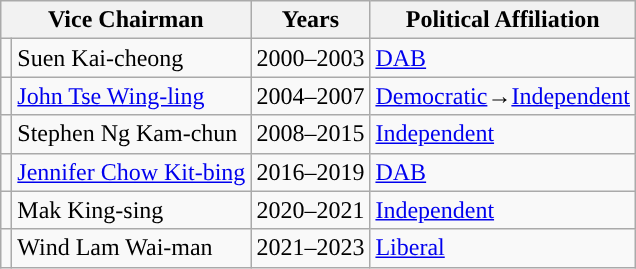<table class="wikitable">
<tr>
<th colspan=2>Vice Chairman</th>
<th>Years</th>
<th>Political Affiliation</th>
</tr>
<tr>
<td style="color:inherit;background: "></td>
<td>Suen Kai-cheong</td>
<td>2000–2003</td>
<td><a href='#'>DAB</a></td>
</tr>
<tr>
<td style="color:inherit;background: "></td>
<td><a href='#'>John Tse Wing-ling</a></td>
<td>2004–2007</td>
<td><a href='#'>Democratic</a>→<a href='#'>Independent</a></td>
</tr>
<tr>
<td style="color:inherit;background: "></td>
<td>Stephen Ng Kam-chun</td>
<td>2008–2015</td>
<td><a href='#'>Independent</a></td>
</tr>
<tr>
<td style="color:inherit;background: "></td>
<td><a href='#'>Jennifer Chow Kit-bing</a></td>
<td>2016–2019</td>
<td><a href='#'>DAB</a></td>
</tr>
<tr>
<td style="color:inherit;background: "></td>
<td>Mak King-sing</td>
<td>2020–2021</td>
<td><a href='#'>Independent</a></td>
</tr>
<tr>
<td style="color:inherit;background: "></td>
<td>Wind Lam Wai-man</td>
<td>2021–2023</td>
<td><a href='#'>Liberal</a></td>
</tr>
</table>
